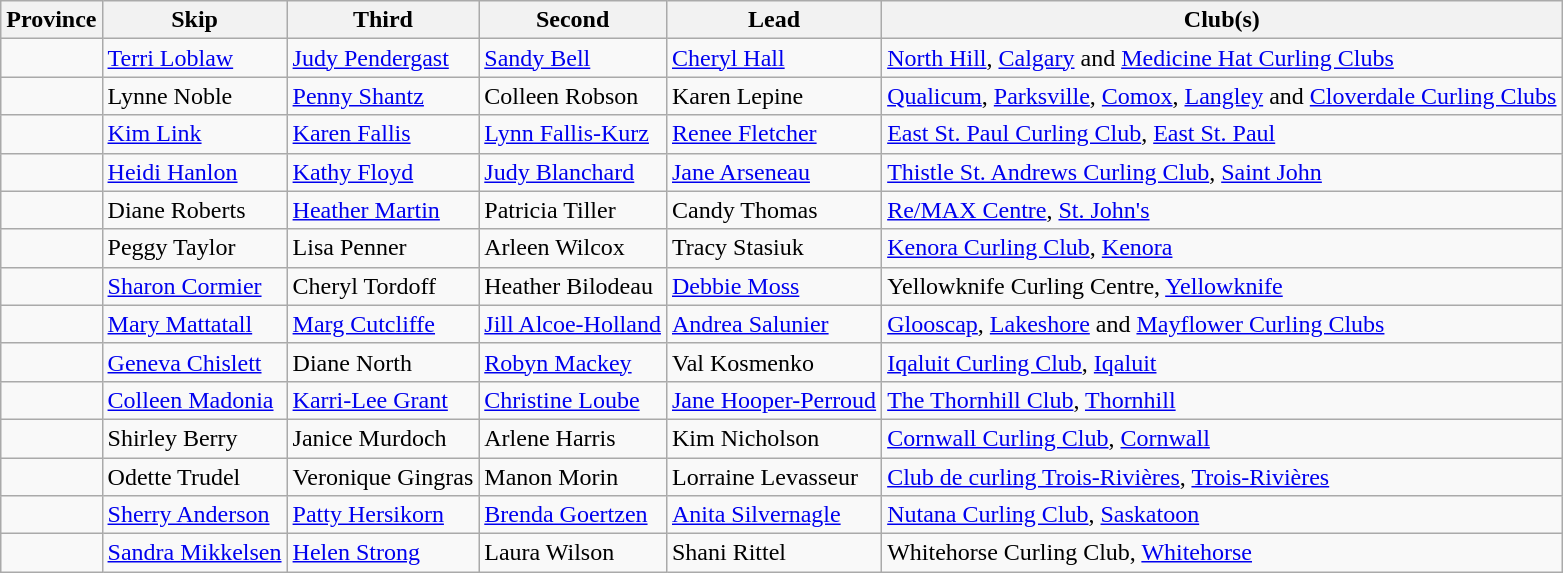<table class="wikitable">
<tr>
<th>Province</th>
<th>Skip</th>
<th>Third</th>
<th>Second</th>
<th>Lead</th>
<th>Club(s)</th>
</tr>
<tr>
<td></td>
<td><a href='#'>Terri Loblaw</a></td>
<td><a href='#'>Judy Pendergast</a></td>
<td><a href='#'>Sandy Bell</a></td>
<td><a href='#'>Cheryl Hall</a></td>
<td><a href='#'>North Hill</a>, <a href='#'>Calgary</a> and <a href='#'>Medicine Hat Curling Clubs</a></td>
</tr>
<tr>
<td></td>
<td>Lynne Noble</td>
<td><a href='#'>Penny Shantz</a></td>
<td>Colleen Robson</td>
<td>Karen Lepine</td>
<td><a href='#'>Qualicum</a>, <a href='#'>Parksville</a>, <a href='#'>Comox</a>, <a href='#'>Langley</a> and <a href='#'>Cloverdale Curling Clubs</a></td>
</tr>
<tr>
<td></td>
<td><a href='#'>Kim Link</a></td>
<td><a href='#'>Karen Fallis</a></td>
<td><a href='#'>Lynn Fallis-Kurz</a></td>
<td><a href='#'>Renee Fletcher</a></td>
<td><a href='#'>East St. Paul Curling Club</a>, <a href='#'>East St. Paul</a></td>
</tr>
<tr>
<td></td>
<td><a href='#'>Heidi Hanlon</a></td>
<td><a href='#'>Kathy Floyd</a></td>
<td><a href='#'>Judy Blanchard</a></td>
<td><a href='#'>Jane Arseneau</a></td>
<td><a href='#'>Thistle St. Andrews Curling Club</a>, <a href='#'>Saint John</a></td>
</tr>
<tr>
<td></td>
<td>Diane Roberts</td>
<td><a href='#'>Heather Martin</a></td>
<td>Patricia Tiller</td>
<td>Candy Thomas</td>
<td><a href='#'>Re/MAX Centre</a>, <a href='#'>St. John's</a></td>
</tr>
<tr>
<td></td>
<td>Peggy Taylor</td>
<td>Lisa Penner</td>
<td>Arleen Wilcox</td>
<td>Tracy Stasiuk</td>
<td><a href='#'>Kenora Curling Club</a>, <a href='#'>Kenora</a></td>
</tr>
<tr>
<td></td>
<td><a href='#'>Sharon Cormier</a></td>
<td>Cheryl Tordoff</td>
<td>Heather Bilodeau</td>
<td><a href='#'>Debbie Moss</a></td>
<td>Yellowknife Curling Centre, <a href='#'>Yellowknife</a></td>
</tr>
<tr>
<td></td>
<td><a href='#'>Mary Mattatall</a></td>
<td><a href='#'>Marg Cutcliffe</a></td>
<td><a href='#'>Jill Alcoe-Holland</a></td>
<td><a href='#'>Andrea Salunier</a></td>
<td><a href='#'>Glooscap</a>, <a href='#'>Lakeshore</a> and <a href='#'>Mayflower Curling Clubs</a></td>
</tr>
<tr>
<td></td>
<td><a href='#'>Geneva Chislett</a></td>
<td>Diane North</td>
<td><a href='#'>Robyn Mackey</a></td>
<td>Val Kosmenko</td>
<td><a href='#'>Iqaluit Curling Club</a>, <a href='#'>Iqaluit</a></td>
</tr>
<tr>
<td></td>
<td><a href='#'>Colleen Madonia</a></td>
<td><a href='#'>Karri-Lee Grant</a></td>
<td><a href='#'>Christine Loube</a></td>
<td><a href='#'>Jane Hooper-Perroud</a></td>
<td><a href='#'>The Thornhill Club</a>, <a href='#'>Thornhill</a></td>
</tr>
<tr>
<td></td>
<td>Shirley Berry</td>
<td>Janice Murdoch</td>
<td>Arlene Harris</td>
<td>Kim Nicholson</td>
<td><a href='#'>Cornwall Curling Club</a>, <a href='#'>Cornwall</a></td>
</tr>
<tr>
<td></td>
<td>Odette Trudel</td>
<td>Veronique Gingras</td>
<td>Manon Morin</td>
<td>Lorraine Levasseur</td>
<td><a href='#'>Club de curling Trois-Rivières</a>, <a href='#'>Trois-Rivières</a></td>
</tr>
<tr>
<td></td>
<td><a href='#'>Sherry Anderson</a></td>
<td><a href='#'>Patty Hersikorn</a></td>
<td><a href='#'>Brenda Goertzen</a></td>
<td><a href='#'>Anita Silvernagle</a></td>
<td><a href='#'>Nutana Curling Club</a>, <a href='#'>Saskatoon</a></td>
</tr>
<tr>
<td></td>
<td><a href='#'>Sandra Mikkelsen</a></td>
<td><a href='#'>Helen Strong</a></td>
<td>Laura Wilson</td>
<td>Shani Rittel</td>
<td>Whitehorse Curling Club, <a href='#'>Whitehorse</a></td>
</tr>
</table>
